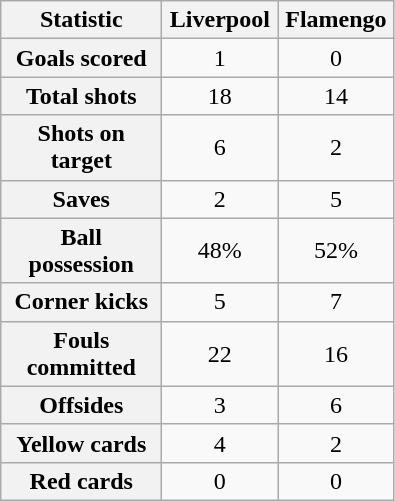<table class="wikitable plainrowheaders" style="text-align:center">
<tr>
<th scope="col" style="width:100px">Statistic</th>
<th scope="col" style="width:70px">Liverpool</th>
<th scope="col" style="width:70px">Flamengo</th>
</tr>
<tr>
<th scope=row>Goals scored</th>
<td>1</td>
<td>0</td>
</tr>
<tr>
<th scope=row>Total shots</th>
<td>18</td>
<td>14</td>
</tr>
<tr>
<th scope=row>Shots on target</th>
<td>6</td>
<td>2</td>
</tr>
<tr>
<th scope=row>Saves</th>
<td>2</td>
<td>5</td>
</tr>
<tr>
<th scope=row>Ball possession</th>
<td>48%</td>
<td>52%</td>
</tr>
<tr>
<th scope=row>Corner kicks</th>
<td>5</td>
<td>7</td>
</tr>
<tr>
<th scope=row>Fouls committed</th>
<td>22</td>
<td>16</td>
</tr>
<tr>
<th scope=row>Offsides</th>
<td>3</td>
<td>6</td>
</tr>
<tr>
<th scope=row>Yellow cards</th>
<td>4</td>
<td>2</td>
</tr>
<tr>
<th scope=row>Red cards</th>
<td>0</td>
<td>0</td>
</tr>
</table>
